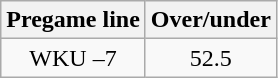<table class="wikitable">
<tr align="center">
<th style=>Pregame line</th>
<th style=>Over/under</th>
</tr>
<tr align="center">
<td>WKU –7</td>
<td>52.5</td>
</tr>
</table>
